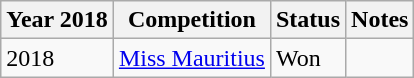<table class="wikitable">
<tr>
<th>Year 2018</th>
<th>Competition</th>
<th>Status</th>
<th>Notes</th>
</tr>
<tr>
<td>2018</td>
<td><a href='#'>Miss Mauritius</a></td>
<td>Won</td>
<td></td>
</tr>
</table>
